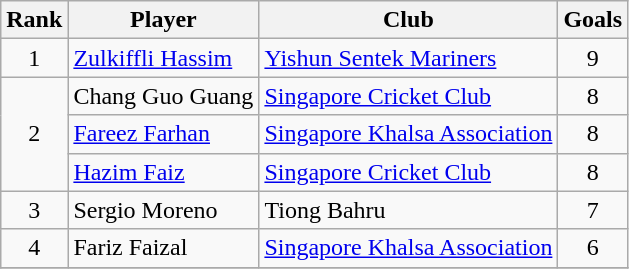<table class="wikitable" style="font-size:100%">
<tr>
<th>Rank</th>
<th>Player</th>
<th>Club</th>
<th>Goals</th>
</tr>
<tr>
<td align="center" rowspan="1">1</td>
<td><a href='#'>Zulkiffli Hassim</a></td>
<td><a href='#'> Yishun Sentek Mariners</a></td>
<td align="center">9</td>
</tr>
<tr>
<td align="center" rowspan="3">2</td>
<td>Chang Guo Guang</td>
<td><a href='#'>Singapore Cricket Club</a></td>
<td align="center">8</td>
</tr>
<tr>
<td><a href='#'>Fareez Farhan</a></td>
<td><a href='#'>Singapore Khalsa Association</a></td>
<td align="center">8</td>
</tr>
<tr>
<td><a href='#'>Hazim Faiz</a></td>
<td><a href='#'>Singapore Cricket Club</a></td>
<td align="center">8</td>
</tr>
<tr>
<td align="center" rowspan="1">3</td>
<td>Sergio Moreno</td>
<td>Tiong Bahru</td>
<td align="center">7</td>
</tr>
<tr>
<td align="center" rowspan="1">4</td>
<td>Fariz Faizal</td>
<td><a href='#'>Singapore Khalsa Association</a></td>
<td align="center">6</td>
</tr>
<tr>
</tr>
</table>
